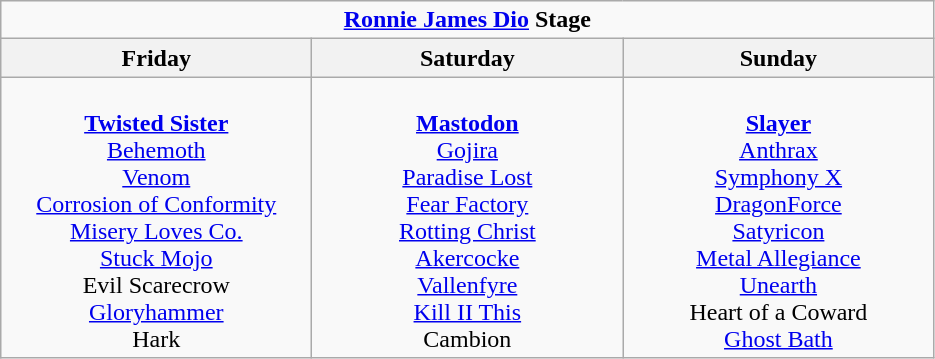<table class="wikitable">
<tr>
<td colspan="3" align="center"><strong><a href='#'>Ronnie James Dio</a> Stage</strong></td>
</tr>
<tr>
<th>Friday</th>
<th>Saturday</th>
<th>Sunday</th>
</tr>
<tr>
<td valign="top" align="center" width=200><br><strong><a href='#'>Twisted Sister</a></strong><br>
<a href='#'>Behemoth</a><br>
<a href='#'>Venom</a><br>
<a href='#'>Corrosion of Conformity</a><br>
<a href='#'>Misery Loves Co.</a><br>
<a href='#'>Stuck Mojo</a><br>
Evil Scarecrow<br>
<a href='#'>Gloryhammer</a><br>
Hark</td>
<td valign="top" align="center" width=200><br><strong><a href='#'>Mastodon</a></strong><br>
<a href='#'>Gojira</a><br>
<a href='#'>Paradise Lost</a><br>
<a href='#'>Fear Factory</a><br>
<a href='#'>Rotting Christ</a><br>
<a href='#'>Akercocke</a><br>
<a href='#'>Vallenfyre</a><br>
<a href='#'>Kill II This</a><br>
Cambion</td>
<td valign="top" align="center" width=200><br><strong><a href='#'>Slayer</a></strong><br>
<a href='#'>Anthrax</a><br>
<a href='#'>Symphony X</a><br>
<a href='#'>DragonForce</a><br>
<a href='#'>Satyricon</a><br>
<a href='#'>Metal Allegiance</a><br>
<a href='#'>Unearth</a><br>
Heart of a Coward<br>
<a href='#'>Ghost Bath</a></td>
</tr>
</table>
